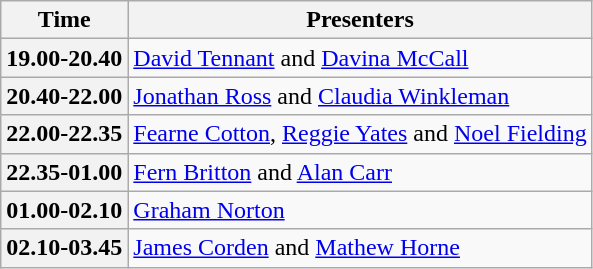<table class="wikitable">
<tr>
<th>Time</th>
<th>Presenters</th>
</tr>
<tr>
<th>19.00-20.40</th>
<td><a href='#'>David Tennant</a> and <a href='#'>Davina McCall</a></td>
</tr>
<tr>
<th>20.40-22.00</th>
<td><a href='#'>Jonathan Ross</a> and <a href='#'>Claudia Winkleman</a></td>
</tr>
<tr>
<th>22.00-22.35</th>
<td><a href='#'>Fearne Cotton</a>, <a href='#'>Reggie Yates</a> and <a href='#'>Noel Fielding</a></td>
</tr>
<tr>
<th>22.35-01.00</th>
<td><a href='#'>Fern Britton</a> and <a href='#'>Alan Carr</a></td>
</tr>
<tr>
<th>01.00-02.10</th>
<td><a href='#'>Graham Norton</a></td>
</tr>
<tr>
<th>02.10-03.45</th>
<td><a href='#'>James Corden</a> and <a href='#'>Mathew Horne</a></td>
</tr>
</table>
